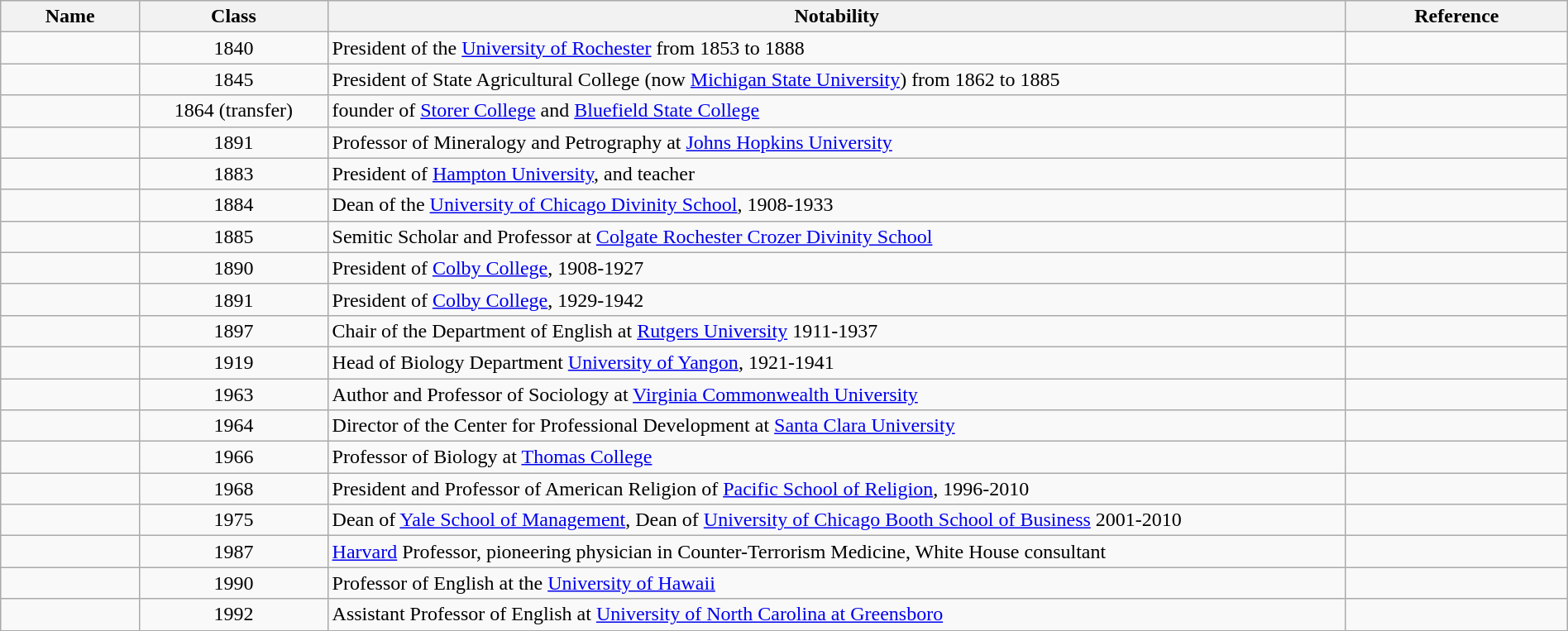<table class="wikitable sortable" style="width:100%">
<tr>
<th width="*">Name</th>
<th width="12%">Class</th>
<th width="65%" class="unsortable">Notability</th>
<th width="*" class="unsortable">Reference</th>
</tr>
<tr>
<td></td>
<td align="center">1840</td>
<td>President of the <a href='#'>University of Rochester</a> from 1853 to 1888</td>
<td align="center"></td>
</tr>
<tr>
<td></td>
<td align="center">1845</td>
<td>President of State Agricultural College (now <a href='#'>Michigan State University</a>) from 1862 to 1885</td>
<td align="center"></td>
</tr>
<tr>
<td></td>
<td align="center">1864 (transfer)</td>
<td>founder of <a href='#'>Storer College</a> and <a href='#'>Bluefield State College</a></td>
<td align="center"></td>
</tr>
<tr>
<td></td>
<td align="center">1891</td>
<td>Professor of Mineralogy and Petrography at <a href='#'>Johns Hopkins University</a></td>
<td align="center"></td>
</tr>
<tr>
<td></td>
<td align="center">1883</td>
<td>President of <a href='#'>Hampton University</a>, and teacher</td>
<td align="center"></td>
</tr>
<tr>
<td></td>
<td align="center">1884</td>
<td>Dean of the <a href='#'>University of Chicago Divinity School</a>, 1908-1933</td>
<td align="center"></td>
</tr>
<tr>
<td></td>
<td align="center">1885</td>
<td>Semitic Scholar and Professor at <a href='#'>Colgate Rochester Crozer Divinity School</a></td>
<td align="center"></td>
</tr>
<tr>
<td></td>
<td align="center">1890</td>
<td>President of <a href='#'>Colby College</a>, 1908-1927</td>
<td align="center"></td>
</tr>
<tr>
<td></td>
<td align="center">1891</td>
<td>President of <a href='#'>Colby College</a>, 1929-1942</td>
<td align="center"></td>
</tr>
<tr>
<td></td>
<td align="center">1897</td>
<td>Chair of the Department of English at <a href='#'>Rutgers University</a> 1911-1937</td>
<td align="center"></td>
</tr>
<tr>
<td></td>
<td align="center">1919</td>
<td>Head of Biology Department <a href='#'>University of Yangon</a>, 1921-1941</td>
<td align="center"></td>
</tr>
<tr>
<td></td>
<td align="center">1963</td>
<td>Author and Professor of Sociology at <a href='#'>Virginia Commonwealth University</a></td>
<td align="center"></td>
</tr>
<tr>
<td></td>
<td align="center">1964</td>
<td>Director of the Center for Professional Development at <a href='#'>Santa Clara University</a></td>
<td align="center"></td>
</tr>
<tr>
<td></td>
<td align="center">1966</td>
<td>Professor of Biology at <a href='#'>Thomas College</a></td>
<td align="center"></td>
</tr>
<tr>
<td></td>
<td align="center">1968</td>
<td>President and Professor of American Religion of <a href='#'>Pacific School of Religion</a>, 1996-2010</td>
<td align="center"></td>
</tr>
<tr>
<td></td>
<td align="center">1975</td>
<td>Dean of <a href='#'>Yale School of Management</a>, Dean of <a href='#'>University of Chicago Booth School of Business</a> 2001-2010</td>
<td align="center"></td>
</tr>
<tr>
<td></td>
<td align="center">1987</td>
<td><a href='#'>Harvard</a> Professor, pioneering physician in Counter-Terrorism Medicine, White House consultant</td>
<td align="center"></td>
</tr>
<tr>
<td></td>
<td align="center">1990</td>
<td>Professor of English at the <a href='#'>University of Hawaii</a></td>
<td align="center"></td>
</tr>
<tr>
<td></td>
<td align="center">1992</td>
<td>Assistant Professor of English at <a href='#'>University of North Carolina at Greensboro</a></td>
<td align="center"></td>
</tr>
</table>
